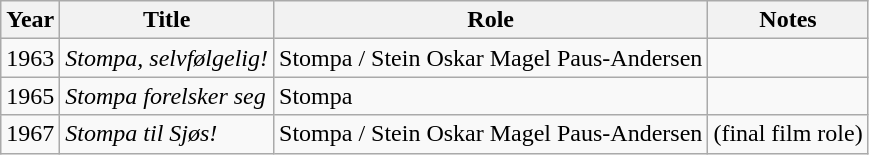<table class="wikitable">
<tr>
<th>Year</th>
<th>Title</th>
<th>Role</th>
<th>Notes</th>
</tr>
<tr>
<td>1963</td>
<td><em>Stompa, selvfølgelig!</em></td>
<td>Stompa / Stein Oskar Magel Paus-Andersen</td>
<td></td>
</tr>
<tr>
<td>1965</td>
<td><em>Stompa forelsker seg</em></td>
<td>Stompa</td>
<td></td>
</tr>
<tr>
<td>1967</td>
<td><em>Stompa til Sjøs!</em></td>
<td>Stompa / Stein Oskar Magel Paus-Andersen</td>
<td>(final film role)</td>
</tr>
</table>
